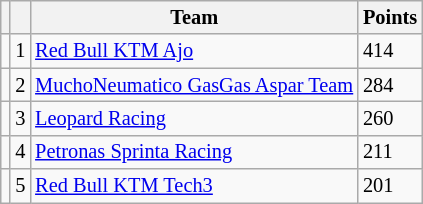<table class="wikitable" style="font-size: 85%;">
<tr>
<th></th>
<th></th>
<th>Team</th>
<th>Points</th>
</tr>
<tr>
<td></td>
<td align=center>1</td>
<td> <a href='#'>Red Bull KTM Ajo</a></td>
<td align=left>414</td>
</tr>
<tr>
<td></td>
<td align=center>2</td>
<td> <a href='#'>MuchoNeumatico GasGas Aspar Team</a></td>
<td align=left>284</td>
</tr>
<tr>
<td></td>
<td align=center>3</td>
<td> <a href='#'>Leopard Racing</a></td>
<td align=left>260</td>
</tr>
<tr>
<td></td>
<td align=center>4</td>
<td> <a href='#'>Petronas Sprinta Racing</a></td>
<td align=left>211</td>
</tr>
<tr>
<td></td>
<td align=center>5</td>
<td> <a href='#'>Red Bull KTM Tech3</a></td>
<td align=left>201</td>
</tr>
</table>
